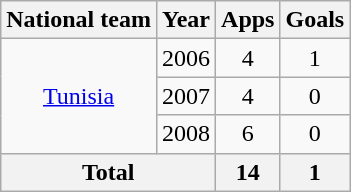<table class="wikitable" style="text-align:center">
<tr>
<th>National team</th>
<th>Year</th>
<th>Apps</th>
<th>Goals</th>
</tr>
<tr>
<td rowspan="3"><a href='#'>Tunisia</a></td>
<td>2006</td>
<td>4</td>
<td>1</td>
</tr>
<tr>
<td>2007</td>
<td>4</td>
<td>0</td>
</tr>
<tr>
<td>2008</td>
<td>6</td>
<td>0</td>
</tr>
<tr>
<th colspan="2">Total</th>
<th>14</th>
<th>1</th>
</tr>
</table>
